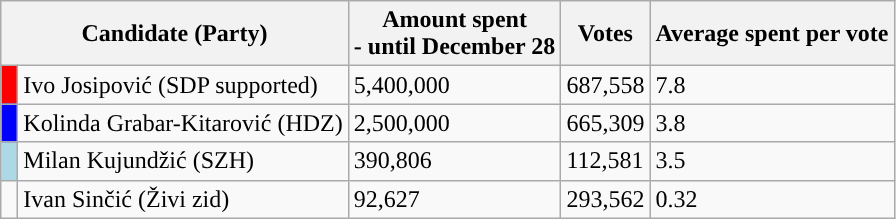<table class="wikitable sortable" style="font:bold">
<tr>
<th colspan=2>Candidate (Party)</th>
<th>Amount spent<br>- until December 28 </th>
<th>Votes</th>
<th>Average spent per vote</th>
</tr>
<tr>
<td style="background: red"> </td>
<td>Ivo Josipović (SDP supported)</td>
<td>5,400,000</td>
<td>687,558</td>
<td>7.8</td>
</tr>
<tr>
<td style="background: blue"> </td>
<td>Kolinda Grabar-Kitarović (HDZ)</td>
<td>2,500,000</td>
<td>665,309</td>
<td>3.8</td>
</tr>
<tr>
<td style="background: lightblue"> </td>
<td>Milan Kujundžić (SZH)</td>
<td>390,806</td>
<td>112,581</td>
<td>3.5</td>
</tr>
<tr>
<td style="background-color:"> </td>
<td>Ivan Sinčić (Živi zid)</td>
<td>92,627</td>
<td>293,562</td>
<td>0.32</td>
</tr>
</table>
